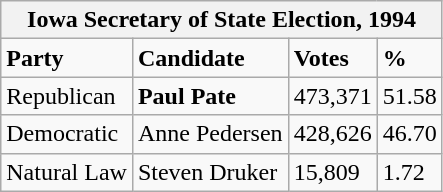<table class="wikitable">
<tr>
<th colspan="4">Iowa Secretary of State Election, 1994</th>
</tr>
<tr>
<td><strong>Party</strong></td>
<td><strong>Candidate</strong></td>
<td><strong>Votes</strong></td>
<td><strong>%</strong></td>
</tr>
<tr>
<td>Republican</td>
<td><strong>Paul Pate</strong></td>
<td>473,371</td>
<td>51.58</td>
</tr>
<tr>
<td>Democratic</td>
<td>Anne Pedersen</td>
<td>428,626</td>
<td>46.70</td>
</tr>
<tr>
<td>Natural Law</td>
<td>Steven Druker</td>
<td>15,809</td>
<td>1.72</td>
</tr>
</table>
